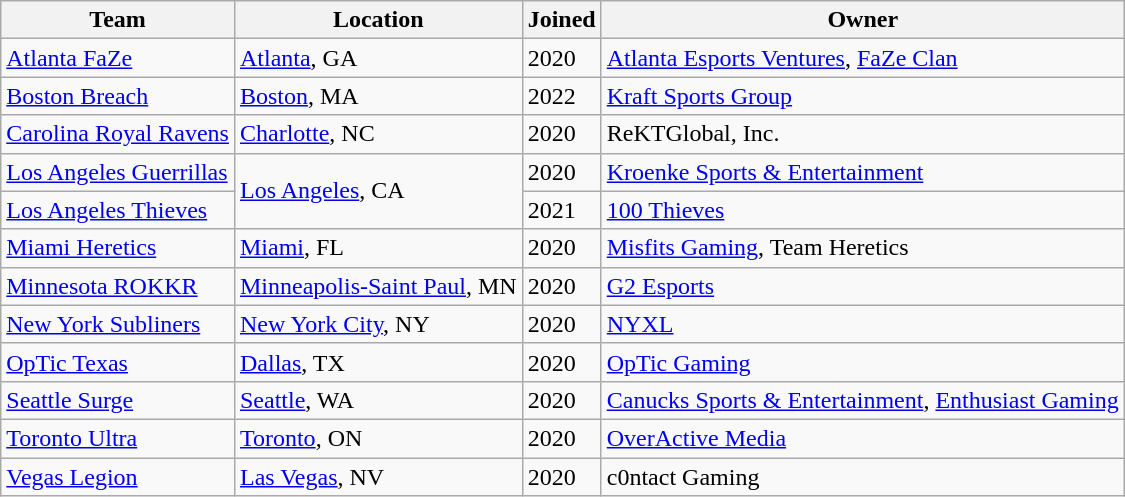<table class="wikitable">
<tr>
<th>Team</th>
<th>Location</th>
<th>Joined</th>
<th>Owner</th>
</tr>
<tr>
<td><a href='#'>Atlanta FaZe</a></td>
<td> <a href='#'>Atlanta</a>, GA</td>
<td>2020</td>
<td><a href='#'>Atlanta Esports Ventures</a>, <a href='#'>FaZe Clan</a></td>
</tr>
<tr>
<td><a href='#'>Boston Breach</a></td>
<td> <a href='#'>Boston</a>, MA</td>
<td>2022</td>
<td><a href='#'>Kraft Sports Group</a></td>
</tr>
<tr>
<td><a href='#'>Carolina Royal Ravens</a></td>
<td> <a href='#'>Charlotte</a>, NC</td>
<td>2020</td>
<td>ReKTGlobal, Inc.</td>
</tr>
<tr>
<td><a href='#'>Los Angeles Guerrillas</a></td>
<td rowspan="2"> <a href='#'>Los Angeles</a>, CA</td>
<td>2020</td>
<td><a href='#'>Kroenke Sports & Entertainment</a></td>
</tr>
<tr>
<td><a href='#'>Los Angeles Thieves</a></td>
<td>2021</td>
<td><a href='#'>100 Thieves</a></td>
</tr>
<tr>
<td><a href='#'>Miami Heretics</a></td>
<td> <a href='#'>Miami</a>, FL</td>
<td>2020</td>
<td><a href='#'>Misfits Gaming</a>, Team Heretics</td>
</tr>
<tr>
<td><a href='#'>Minnesota ROKKR</a></td>
<td> <a href='#'>Minneapolis-Saint Paul</a>, MN</td>
<td>2020</td>
<td><a href='#'>G2 Esports</a></td>
</tr>
<tr>
<td><a href='#'>New York Subliners</a></td>
<td> <a href='#'>New York City</a>, NY</td>
<td>2020</td>
<td><a href='#'>NYXL</a></td>
</tr>
<tr>
<td><a href='#'>OpTic Texas</a></td>
<td> <a href='#'>Dallas</a>, TX</td>
<td>2020</td>
<td><a href='#'>OpTic Gaming</a></td>
</tr>
<tr>
<td><a href='#'>Seattle Surge</a></td>
<td> <a href='#'>Seattle</a>, WA</td>
<td>2020</td>
<td><a href='#'>Canucks Sports & Entertainment</a>, <a href='#'>Enthusiast Gaming</a></td>
</tr>
<tr>
<td><a href='#'>Toronto Ultra</a></td>
<td> <a href='#'>Toronto</a>, ON</td>
<td>2020</td>
<td><a href='#'>OverActive Media</a></td>
</tr>
<tr>
<td><a href='#'>Vegas Legion</a></td>
<td> <a href='#'>Las Vegas</a>, NV</td>
<td>2020</td>
<td>c0ntact Gaming</td>
</tr>
</table>
